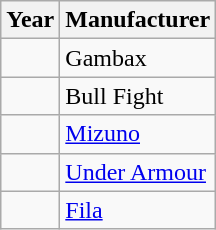<table class="wikitable">
<tr>
<th>Year</th>
<th>Manufacturer</th>
</tr>
<tr>
<td></td>
<td>Gambax</td>
</tr>
<tr>
<td></td>
<td>Bull Fight</td>
</tr>
<tr>
<td></td>
<td><a href='#'>Mizuno</a></td>
</tr>
<tr>
<td></td>
<td><a href='#'>Under Armour</a></td>
</tr>
<tr>
<td></td>
<td><a href='#'>Fila</a></td>
</tr>
</table>
